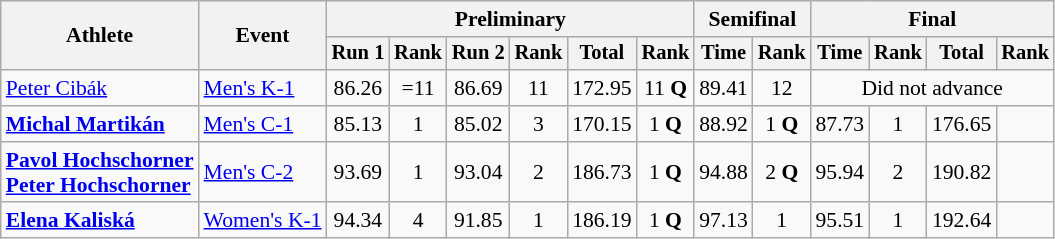<table class="wikitable" style="font-size:90%">
<tr>
<th rowspan="2">Athlete</th>
<th rowspan="2">Event</th>
<th colspan="6">Preliminary</th>
<th colspan="2">Semifinal</th>
<th colspan="4">Final</th>
</tr>
<tr style="font-size:95%">
<th>Run 1</th>
<th>Rank</th>
<th>Run 2</th>
<th>Rank</th>
<th>Total</th>
<th>Rank</th>
<th>Time</th>
<th>Rank</th>
<th>Time</th>
<th>Rank</th>
<th>Total</th>
<th>Rank</th>
</tr>
<tr align=center>
<td align=left><a href='#'>Peter Cibák</a></td>
<td align=left><a href='#'>Men's K-1</a></td>
<td>86.26</td>
<td>=11</td>
<td>86.69</td>
<td>11</td>
<td>172.95</td>
<td>11 <strong>Q</strong></td>
<td>89.41</td>
<td>12</td>
<td colspan=4>Did not advance</td>
</tr>
<tr align=center>
<td align=left><strong><a href='#'>Michal Martikán</a></strong></td>
<td align=left><a href='#'>Men's C-1</a></td>
<td>85.13</td>
<td>1</td>
<td>85.02</td>
<td>3</td>
<td>170.15</td>
<td>1 <strong>Q</strong></td>
<td>88.92</td>
<td>1 <strong>Q</strong></td>
<td>87.73</td>
<td>1</td>
<td>176.65</td>
<td></td>
</tr>
<tr align=center>
<td align=left><strong><a href='#'>Pavol Hochschorner</a><br><a href='#'>Peter Hochschorner</a></strong></td>
<td align=left><a href='#'>Men's C-2</a></td>
<td>93.69</td>
<td>1</td>
<td>93.04</td>
<td>2</td>
<td>186.73</td>
<td>1 <strong>Q</strong></td>
<td>94.88</td>
<td>2 <strong>Q</strong></td>
<td>95.94</td>
<td>2</td>
<td>190.82</td>
<td></td>
</tr>
<tr align=center>
<td align=left><strong><a href='#'>Elena Kaliská</a></strong></td>
<td align=left><a href='#'>Women's K-1</a></td>
<td>94.34</td>
<td>4</td>
<td>91.85</td>
<td>1</td>
<td>186.19</td>
<td>1 <strong>Q</strong></td>
<td>97.13</td>
<td>1</td>
<td>95.51</td>
<td>1</td>
<td>192.64</td>
<td></td>
</tr>
</table>
